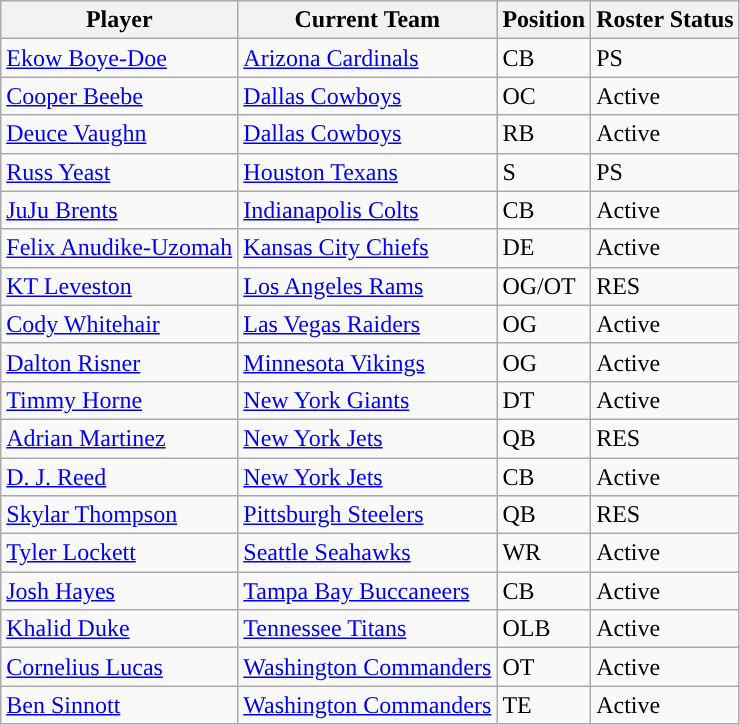<table class="wikitable">
<tr>
<th>Player</th>
<th>Current Team</th>
<th>Position</th>
<th>Roster Status</th>
</tr>
<tr>
<td><a href='#'>Ekow Boye-Doe</a></td>
<td><a href='#'>Arizona Cardinals</a></td>
<td>CB</td>
<td>PS</td>
</tr>
<tr>
<td><a href='#'>Cooper Beebe</a></td>
<td><a href='#'>Dallas Cowboys</a></td>
<td>OC</td>
<td>Active</td>
</tr>
<tr>
<td><a href='#'>Deuce Vaughn</a></td>
<td><a href='#'>Dallas Cowboys</a></td>
<td>RB</td>
<td>Active</td>
</tr>
<tr>
<td><a href='#'>Russ Yeast</a></td>
<td><a href='#'>Houston Texans</a></td>
<td>S</td>
<td>PS</td>
</tr>
<tr>
<td><a href='#'>JuJu Brents</a></td>
<td><a href='#'>Indianapolis Colts</a></td>
<td>CB</td>
<td>Active</td>
</tr>
<tr>
<td><a href='#'>Felix Anudike-Uzomah</a></td>
<td><a href='#'>Kansas City Chiefs</a></td>
<td>DE</td>
<td>Active</td>
</tr>
<tr>
<td><a href='#'>KT Leveston</a></td>
<td><a href='#'>Los Angeles Rams</a></td>
<td>OG/OT</td>
<td>RES</td>
</tr>
<tr>
<td><a href='#'>Cody Whitehair</a></td>
<td><a href='#'>Las Vegas Raiders</a></td>
<td>OG</td>
<td>Active</td>
</tr>
<tr>
<td><a href='#'>Dalton Risner</a></td>
<td><a href='#'>Minnesota Vikings</a></td>
<td>OG</td>
<td>Active</td>
</tr>
<tr>
<td><a href='#'>Timmy Horne</a></td>
<td><a href='#'>New York Giants</a></td>
<td>DT</td>
<td>Active</td>
</tr>
<tr>
<td><a href='#'>Adrian Martinez</a></td>
<td><a href='#'>New York Jets</a></td>
<td>QB</td>
<td>RES</td>
</tr>
<tr>
<td><a href='#'>D. J. Reed</a></td>
<td><a href='#'>New York Jets</a></td>
<td>CB</td>
<td>Active</td>
</tr>
<tr>
<td><a href='#'>Skylar Thompson</a></td>
<td><a href='#'>Pittsburgh Steelers</a></td>
<td>QB</td>
<td>RES</td>
</tr>
<tr>
<td><a href='#'>Tyler Lockett</a></td>
<td><a href='#'>Seattle Seahawks</a></td>
<td>WR</td>
<td>Active</td>
</tr>
<tr>
<td><a href='#'>Josh Hayes</a></td>
<td><a href='#'>Tampa Bay Buccaneers</a></td>
<td>CB</td>
<td>Active</td>
</tr>
<tr>
<td><a href='#'>Khalid Duke</a></td>
<td><a href='#'>Tennessee Titans</a></td>
<td>OLB</td>
<td>Active</td>
</tr>
<tr>
<td><a href='#'>Cornelius Lucas</a></td>
<td><a href='#'>Washington Commanders</a></td>
<td>OT</td>
<td>Active</td>
</tr>
<tr>
<td><a href='#'>Ben Sinnott</a></td>
<td><a href='#'>Washington Commanders</a></td>
<td>TE</td>
<td>Active</td>
</tr>
</table>
